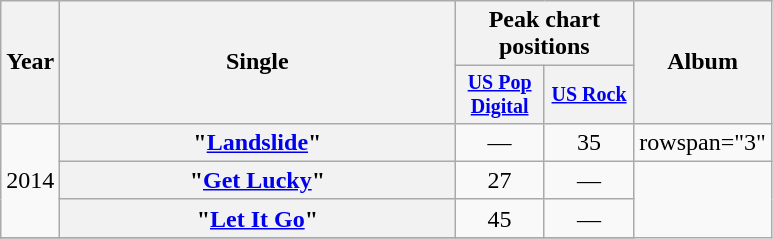<table class="wikitable plainrowheaders" style="text-align:center;">
<tr>
<th rowspan="2">Year</th>
<th rowspan="2" style="width:16em;">Single</th>
<th colspan="2">Peak chart<br>positions</th>
<th rowspan="2">Album</th>
</tr>
<tr style="font-size:smaller;">
<th style="width:4em;"><a href='#'>US Pop Digital</a><br></th>
<th style="width:4em;"><a href='#'>US Rock</a><br></th>
</tr>
<tr>
<td rowspan="3">2014</td>
<th scope="row">"<a href='#'>Landslide</a>"</th>
<td>—</td>
<td>35</td>
<td>rowspan="3" </td>
</tr>
<tr>
<th scope="row">"<a href='#'>Get Lucky</a>"</th>
<td>27</td>
<td>—</td>
</tr>
<tr>
<th scope="row">"<a href='#'>Let It Go</a>"</th>
<td>45</td>
<td>—</td>
</tr>
<tr>
</tr>
</table>
